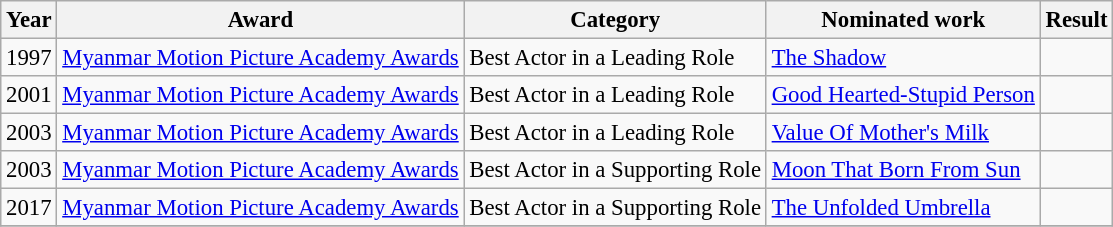<table class="wikitable" style="font-size: 95%">
<tr>
<th>Year</th>
<th>Award</th>
<th>Category</th>
<th>Nominated work</th>
<th>Result</th>
</tr>
<tr>
<td>1997</td>
<td><a href='#'>Myanmar Motion Picture Academy Awards</a></td>
<td>Best Actor in a Leading Role</td>
<td><a href='#'>The Shadow</a></td>
<td></td>
</tr>
<tr>
<td>2001</td>
<td><a href='#'>Myanmar Motion Picture Academy Awards</a></td>
<td>Best Actor in a Leading Role</td>
<td><a href='#'>Good Hearted-Stupid Person</a></td>
<td></td>
</tr>
<tr>
<td>2003</td>
<td><a href='#'>Myanmar Motion Picture Academy Awards</a></td>
<td>Best Actor in a Leading Role</td>
<td><a href='#'>Value Of Mother's Milk</a></td>
<td></td>
</tr>
<tr>
<td>2003</td>
<td><a href='#'>Myanmar Motion Picture Academy Awards</a></td>
<td>Best Actor in a Supporting Role</td>
<td><a href='#'>Moon That Born From Sun</a></td>
<td></td>
</tr>
<tr>
<td>2017</td>
<td><a href='#'>Myanmar Motion Picture Academy Awards</a></td>
<td>Best Actor in a Supporting Role</td>
<td><a href='#'>The Unfolded Umbrella</a></td>
<td></td>
</tr>
<tr>
</tr>
</table>
